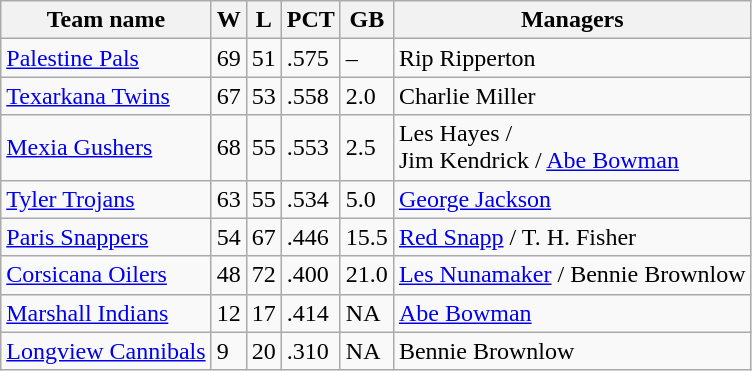<table class="wikitable">
<tr>
<th>Team name</th>
<th>W</th>
<th>L</th>
<th>PCT</th>
<th>GB</th>
<th>Managers</th>
</tr>
<tr>
<td><a href='#'>Palestine Pals</a></td>
<td>69</td>
<td>51</td>
<td>.575</td>
<td>–</td>
<td>Rip Ripperton</td>
</tr>
<tr>
<td><a href='#'>Texarkana Twins</a></td>
<td>67</td>
<td>53</td>
<td>.558</td>
<td>2.0</td>
<td>Charlie Miller</td>
</tr>
<tr>
<td><a href='#'>Mexia Gushers</a></td>
<td>68</td>
<td>55</td>
<td>.553</td>
<td>2.5</td>
<td>Les Hayes /<br> Jim Kendrick / <a href='#'>Abe Bowman</a></td>
</tr>
<tr>
<td><a href='#'>Tyler Trojans</a></td>
<td>63</td>
<td>55</td>
<td>.534</td>
<td>5.0</td>
<td><a href='#'>George Jackson</a></td>
</tr>
<tr>
<td><a href='#'>Paris Snappers</a></td>
<td>54</td>
<td>67</td>
<td>.446</td>
<td>15.5</td>
<td><a href='#'>Red Snapp</a> / T. H. Fisher</td>
</tr>
<tr>
<td><a href='#'>Corsicana Oilers</a></td>
<td>48</td>
<td>72</td>
<td>.400</td>
<td>21.0</td>
<td><a href='#'>Les Nunamaker</a> / Bennie Brownlow</td>
</tr>
<tr>
<td><a href='#'>Marshall Indians</a></td>
<td>12</td>
<td>17</td>
<td>.414</td>
<td>NA</td>
<td><a href='#'>Abe Bowman</a></td>
</tr>
<tr>
<td><a href='#'>Longview Cannibals</a></td>
<td>9</td>
<td>20</td>
<td>.310</td>
<td>NA</td>
<td>Bennie Brownlow</td>
</tr>
</table>
